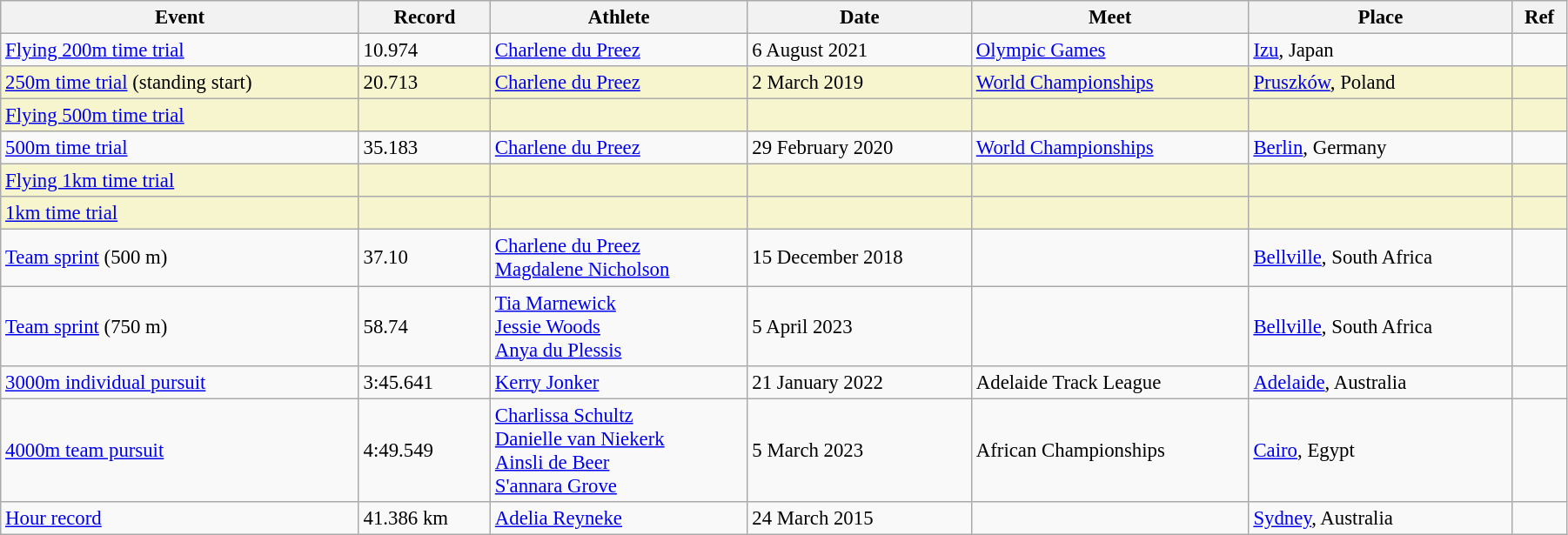<table class="wikitable" style="font-size:95%; width: 95%;">
<tr>
<th>Event</th>
<th>Record</th>
<th>Athlete</th>
<th>Date</th>
<th>Meet</th>
<th>Place</th>
<th>Ref</th>
</tr>
<tr>
<td><a href='#'>Flying 200m time trial</a></td>
<td>10.974</td>
<td><a href='#'>Charlene du Preez</a></td>
<td>6 August 2021</td>
<td><a href='#'>Olympic Games</a></td>
<td><a href='#'>Izu</a>, Japan</td>
<td></td>
</tr>
<tr style="background:#f6F5CE;">
<td><a href='#'>250m time trial</a> (standing start)</td>
<td>20.713</td>
<td><a href='#'>Charlene du Preez</a></td>
<td>2 March 2019</td>
<td><a href='#'>World Championships</a></td>
<td><a href='#'>Pruszków</a>, Poland</td>
<td></td>
</tr>
<tr style="background:#f6F5CE;">
<td><a href='#'>Flying 500m time trial</a></td>
<td></td>
<td></td>
<td></td>
<td></td>
<td></td>
<td></td>
</tr>
<tr>
<td><a href='#'>500m time trial</a></td>
<td>35.183</td>
<td><a href='#'>Charlene du Preez</a></td>
<td>29 February 2020</td>
<td><a href='#'>World Championships</a></td>
<td><a href='#'>Berlin</a>, Germany</td>
<td></td>
</tr>
<tr style="background:#f6F5CE;">
<td><a href='#'>Flying 1km time trial</a></td>
<td></td>
<td></td>
<td></td>
<td></td>
<td></td>
<td></td>
</tr>
<tr style="background:#f6F5CE;">
<td><a href='#'>1km time trial</a></td>
<td></td>
<td></td>
<td></td>
<td></td>
<td></td>
<td></td>
</tr>
<tr>
<td><a href='#'>Team sprint</a> (500 m)</td>
<td>37.10</td>
<td><a href='#'>Charlene du Preez</a><br><a href='#'>Magdalene Nicholson</a></td>
<td>15 December 2018</td>
<td></td>
<td><a href='#'>Bellville</a>, South Africa</td>
<td></td>
</tr>
<tr>
<td><a href='#'>Team sprint</a> (750 m)</td>
<td>58.74</td>
<td><a href='#'>Tia Marnewick</a><br><a href='#'>Jessie Woods</a><br><a href='#'>Anya du Plessis</a></td>
<td>5 April 2023</td>
<td></td>
<td><a href='#'>Bellville</a>, South Africa</td>
<td></td>
</tr>
<tr>
<td><a href='#'>3000m individual pursuit</a></td>
<td>3:45.641</td>
<td><a href='#'>Kerry Jonker</a></td>
<td>21 January 2022</td>
<td>Adelaide Track League</td>
<td><a href='#'>Adelaide</a>, Australia</td>
<td></td>
</tr>
<tr>
<td><a href='#'>4000m team pursuit</a></td>
<td>4:49.549</td>
<td><a href='#'>Charlissa Schultz</a><br><a href='#'>Danielle van Niekerk</a><br><a href='#'>Ainsli de Beer</a><br><a href='#'>S'annara Grove</a></td>
<td>5 March 2023</td>
<td>African Championships</td>
<td><a href='#'>Cairo</a>, Egypt</td>
<td></td>
</tr>
<tr>
<td><a href='#'>Hour record</a></td>
<td>41.386 km</td>
<td><a href='#'>Adelia Reyneke</a></td>
<td>24 March 2015</td>
<td></td>
<td><a href='#'>Sydney</a>, Australia</td>
<td></td>
</tr>
</table>
